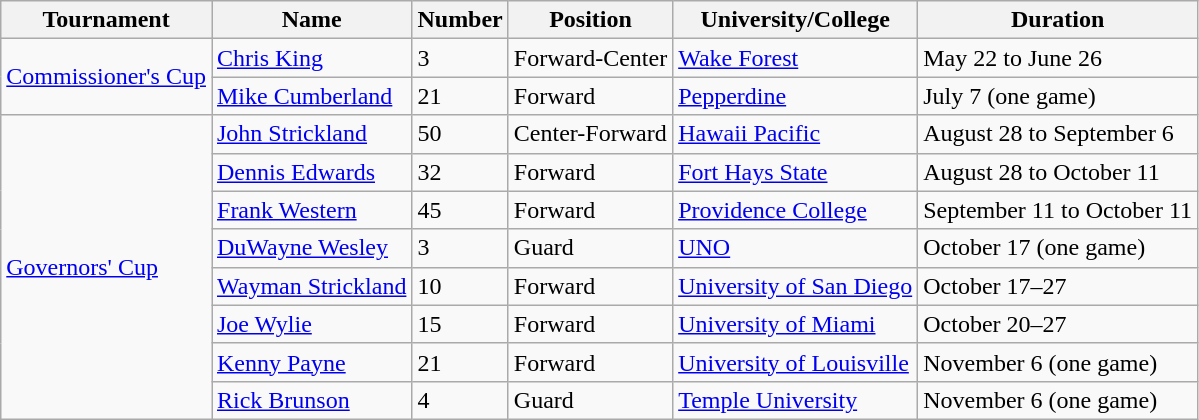<table class="wikitable">
<tr>
<th>Tournament</th>
<th>Name</th>
<th>Number</th>
<th>Position</th>
<th>University/College</th>
<th>Duration</th>
</tr>
<tr>
<td rowspan="2"><a href='#'>Commissioner's Cup</a></td>
<td><a href='#'>Chris King</a></td>
<td>3</td>
<td>Forward-Center</td>
<td><a href='#'>Wake Forest</a></td>
<td>May 22 to June 26</td>
</tr>
<tr>
<td><a href='#'>Mike Cumberland</a></td>
<td>21</td>
<td>Forward</td>
<td><a href='#'>Pepperdine</a></td>
<td>July 7 (one game)</td>
</tr>
<tr>
<td rowspan="8"><a href='#'>Governors' Cup</a></td>
<td><a href='#'>John Strickland</a></td>
<td>50</td>
<td>Center-Forward</td>
<td><a href='#'>Hawaii Pacific</a></td>
<td>August 28 to September 6</td>
</tr>
<tr>
<td><a href='#'>Dennis Edwards</a></td>
<td>32</td>
<td>Forward</td>
<td><a href='#'>Fort Hays State</a></td>
<td>August 28 to October 11</td>
</tr>
<tr>
<td><a href='#'>Frank Western</a></td>
<td>45</td>
<td>Forward</td>
<td><a href='#'>Providence College</a></td>
<td>September 11 to October 11</td>
</tr>
<tr>
<td><a href='#'>DuWayne Wesley</a></td>
<td>3</td>
<td>Guard</td>
<td><a href='#'>UNO</a></td>
<td>October 17 (one game)</td>
</tr>
<tr>
<td><a href='#'>Wayman Strickland</a></td>
<td>10</td>
<td>Forward</td>
<td><a href='#'>University of San Diego</a></td>
<td>October 17–27</td>
</tr>
<tr>
<td><a href='#'>Joe Wylie</a></td>
<td>15</td>
<td>Forward</td>
<td><a href='#'>University of Miami</a></td>
<td>October 20–27</td>
</tr>
<tr>
<td><a href='#'>Kenny Payne</a></td>
<td>21</td>
<td>Forward</td>
<td><a href='#'>University of Louisville</a></td>
<td>November 6 (one game)</td>
</tr>
<tr>
<td><a href='#'>Rick Brunson</a></td>
<td>4</td>
<td>Guard</td>
<td><a href='#'>Temple University</a></td>
<td>November 6 (one game)</td>
</tr>
</table>
